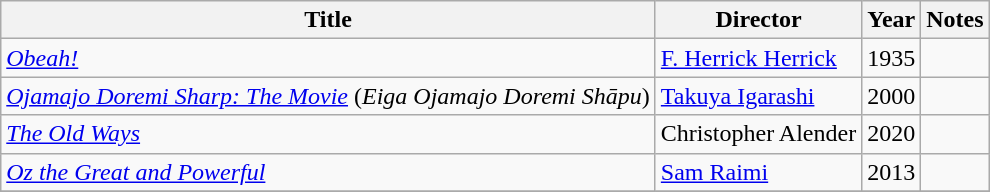<table class="wikitable">
<tr>
<th>Title</th>
<th>Director</th>
<th>Year</th>
<th>Notes</th>
</tr>
<tr>
<td><em><a href='#'>Obeah!</a></em></td>
<td><a href='#'>F. Herrick Herrick</a></td>
<td>1935</td>
<td></td>
</tr>
<tr>
<td><em><a href='#'>Ojamajo Doremi Sharp: The Movie</a></em>  (<em>Eiga Ojamajo Doremi Shāpu</em>)</td>
<td><a href='#'>Takuya Igarashi</a></td>
<td>2000</td>
<td></td>
</tr>
<tr>
<td><em><a href='#'>The Old Ways</a></em></td>
<td>Christopher Alender</td>
<td>2020</td>
<td></td>
</tr>
<tr>
<td><em><a href='#'>Oz the Great and Powerful</a></em></td>
<td><a href='#'>Sam Raimi</a></td>
<td>2013</td>
<td></td>
</tr>
<tr>
</tr>
</table>
